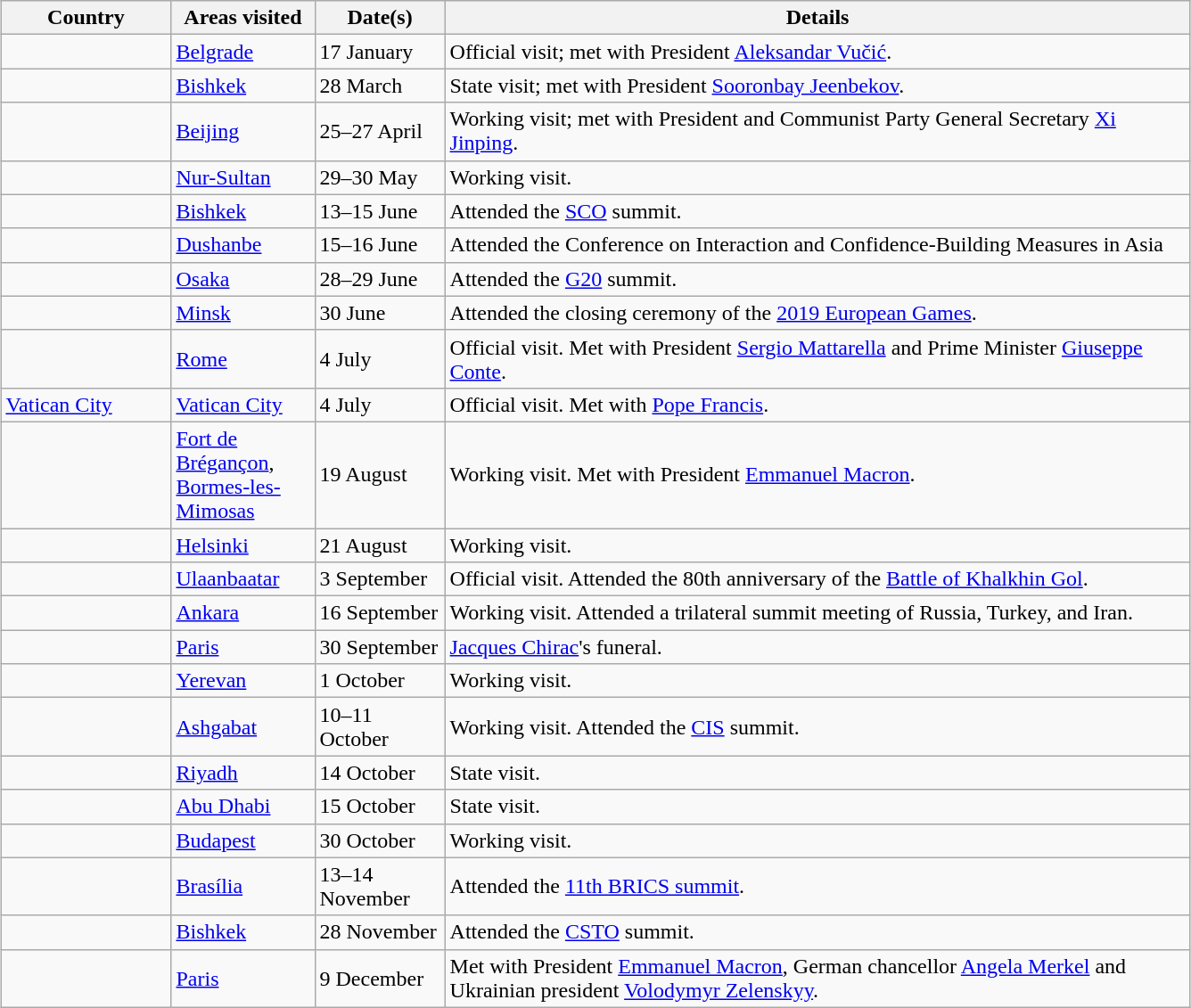<table class="wikitable sortable outercollapse" style="margin: 1em auto 1em auto">
<tr>
<th width=120>Country</th>
<th width=100>Areas visited</th>
<th width=90>Date(s)</th>
<th style="width:550px;" class="unsortable">Details</th>
</tr>
<tr>
<td></td>
<td><a href='#'>Belgrade</a></td>
<td>17 January</td>
<td>Official visit; met with President <a href='#'>Aleksandar Vučić</a>.</td>
</tr>
<tr>
<td></td>
<td><a href='#'>Bishkek</a></td>
<td>28 March</td>
<td>State visit; met with President <a href='#'>Sooronbay Jeenbekov</a>.</td>
</tr>
<tr>
<td></td>
<td><a href='#'>Beijing</a></td>
<td>25–27 April</td>
<td>Working visit; met with President and Communist Party General Secretary <a href='#'>Xi Jinping</a>.</td>
</tr>
<tr>
<td></td>
<td><a href='#'>Nur-Sultan</a></td>
<td>29–30 May</td>
<td>Working visit.</td>
</tr>
<tr>
<td></td>
<td><a href='#'>Bishkek</a></td>
<td>13–15 June</td>
<td>Attended the <a href='#'>SCO</a> summit.</td>
</tr>
<tr>
<td></td>
<td><a href='#'>Dushanbe</a></td>
<td>15–16 June</td>
<td>Attended the Conference on Interaction and Confidence-Building Measures in Asia</td>
</tr>
<tr>
<td></td>
<td><a href='#'>Osaka</a></td>
<td>28–29 June</td>
<td>Attended the <a href='#'>G20</a> summit.</td>
</tr>
<tr>
<td></td>
<td><a href='#'>Minsk</a></td>
<td>30 June</td>
<td>Attended the closing ceremony of the <a href='#'>2019 European Games</a>.</td>
</tr>
<tr>
<td></td>
<td><a href='#'>Rome</a></td>
<td>4 July</td>
<td>Official visit. Met with President <a href='#'>Sergio Mattarella</a> and Prime Minister <a href='#'>Giuseppe Conte</a>.</td>
</tr>
<tr>
<td> <a href='#'>Vatican City</a></td>
<td><a href='#'>Vatican City</a></td>
<td>4 July</td>
<td>Official visit. Met with <a href='#'>Pope Francis</a>.</td>
</tr>
<tr>
<td></td>
<td><a href='#'>Fort de Brégançon</a>, <a href='#'>Bormes-les-Mimosas</a></td>
<td>19 August</td>
<td>Working visit. Met with President <a href='#'>Emmanuel Macron</a>.</td>
</tr>
<tr>
<td></td>
<td><a href='#'>Helsinki</a></td>
<td>21 August</td>
<td>Working visit.</td>
</tr>
<tr>
<td></td>
<td><a href='#'>Ulaanbaatar</a></td>
<td>3 September</td>
<td>Official visit. Attended the 80th anniversary of the <a href='#'>Battle of Khalkhin Gol</a>.</td>
</tr>
<tr>
<td></td>
<td><a href='#'>Ankara</a></td>
<td>16 September</td>
<td>Working visit. Attended a trilateral summit meeting of Russia, Turkey, and Iran.</td>
</tr>
<tr>
<td></td>
<td><a href='#'>Paris</a></td>
<td>30 September</td>
<td><a href='#'>Jacques Chirac</a>'s funeral.</td>
</tr>
<tr>
<td></td>
<td><a href='#'>Yerevan</a></td>
<td>1 October</td>
<td>Working visit.</td>
</tr>
<tr>
<td></td>
<td><a href='#'>Ashgabat</a></td>
<td>10–11 October</td>
<td>Working visit. Attended the <a href='#'>CIS</a> summit.</td>
</tr>
<tr>
<td></td>
<td><a href='#'>Riyadh</a></td>
<td>14 October</td>
<td>State visit.</td>
</tr>
<tr>
<td></td>
<td><a href='#'>Abu Dhabi</a></td>
<td>15 October</td>
<td>State visit.</td>
</tr>
<tr>
<td></td>
<td><a href='#'>Budapest</a></td>
<td>30 October</td>
<td>Working visit.</td>
</tr>
<tr>
<td></td>
<td><a href='#'>Brasília</a></td>
<td>13–14 November</td>
<td>Attended the <a href='#'>11th BRICS summit</a>.</td>
</tr>
<tr>
<td></td>
<td><a href='#'>Bishkek</a></td>
<td>28 November</td>
<td>Attended the <a href='#'>CSTO</a> summit.</td>
</tr>
<tr>
<td></td>
<td><a href='#'>Paris</a></td>
<td>9 December</td>
<td>Met with President <a href='#'>Emmanuel Macron</a>, German chancellor <a href='#'>Angela Merkel</a> and Ukrainian president <a href='#'>Volodymyr Zelenskyy</a>.</td>
</tr>
</table>
